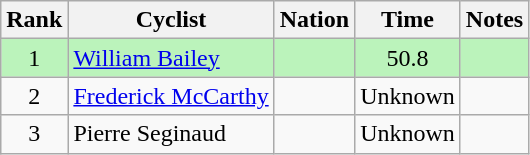<table class="wikitable sortable">
<tr>
<th>Rank</th>
<th>Cyclist</th>
<th>Nation</th>
<th>Time</th>
<th>Notes</th>
</tr>
<tr bgcolor=bbf3bb>
<td align=center>1</td>
<td><a href='#'>William Bailey</a></td>
<td></td>
<td align=center>50.8</td>
<td align=center></td>
</tr>
<tr>
<td align=center>2</td>
<td><a href='#'>Frederick McCarthy</a></td>
<td></td>
<td align=center>Unknown</td>
<td></td>
</tr>
<tr>
<td align=center>3</td>
<td>Pierre Seginaud</td>
<td></td>
<td align=center>Unknown</td>
<td></td>
</tr>
</table>
